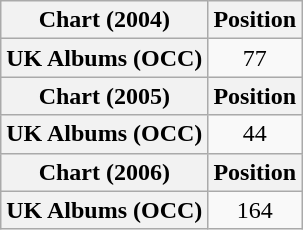<table class="wikitable plainrowheaders">
<tr>
<th>Chart (2004)</th>
<th>Position</th>
</tr>
<tr>
<th scope="row">UK Albums (OCC)</th>
<td style="text-align:center;">77</td>
</tr>
<tr>
<th>Chart (2005)</th>
<th>Position</th>
</tr>
<tr>
<th scope="row">UK Albums (OCC)</th>
<td style="text-align:center;">44</td>
</tr>
<tr>
<th>Chart (2006)</th>
<th>Position</th>
</tr>
<tr>
<th scope="row">UK Albums (OCC)</th>
<td style="text-align:center;">164</td>
</tr>
</table>
